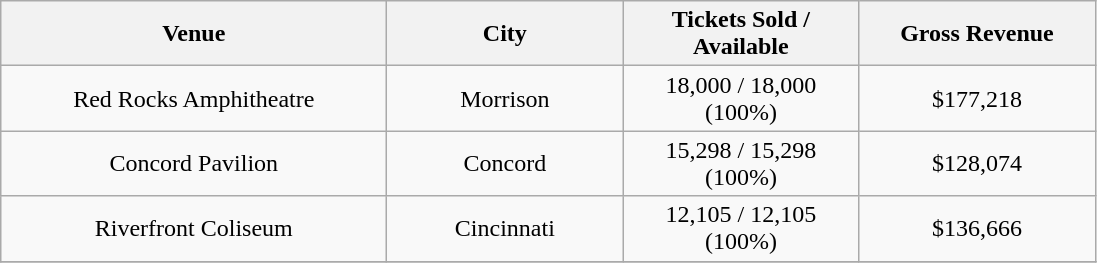<table class="wikitable" style="text-align:center;">
<tr>
<th style="width:250px;">Venue</th>
<th style="width:150px;">City</th>
<th style="width:150px;">Tickets Sold / Available</th>
<th style="width:150px;">Gross Revenue</th>
</tr>
<tr>
<td>Red Rocks Amphitheatre</td>
<td>Morrison</td>
<td>18,000 / 18,000 (100%)</td>
<td>$177,218</td>
</tr>
<tr>
<td>Concord Pavilion</td>
<td>Concord</td>
<td>15,298 / 15,298 (100%)</td>
<td>$128,074</td>
</tr>
<tr>
<td>Riverfront Coliseum</td>
<td>Cincinnati</td>
<td>12,105 / 12,105 (100%)</td>
<td>$136,666</td>
</tr>
<tr>
</tr>
</table>
